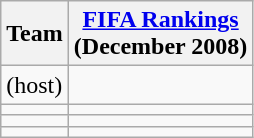<table class="wikitable sortable" style="text-align: left;">
<tr>
<th>Team</th>
<th><a href='#'>FIFA Rankings</a><br>(December 2008)</th>
</tr>
<tr>
<td> (host)</td>
<td></td>
</tr>
<tr>
<td></td>
<td></td>
</tr>
<tr>
<td></td>
<td></td>
</tr>
<tr>
<td></td>
<td></td>
</tr>
</table>
